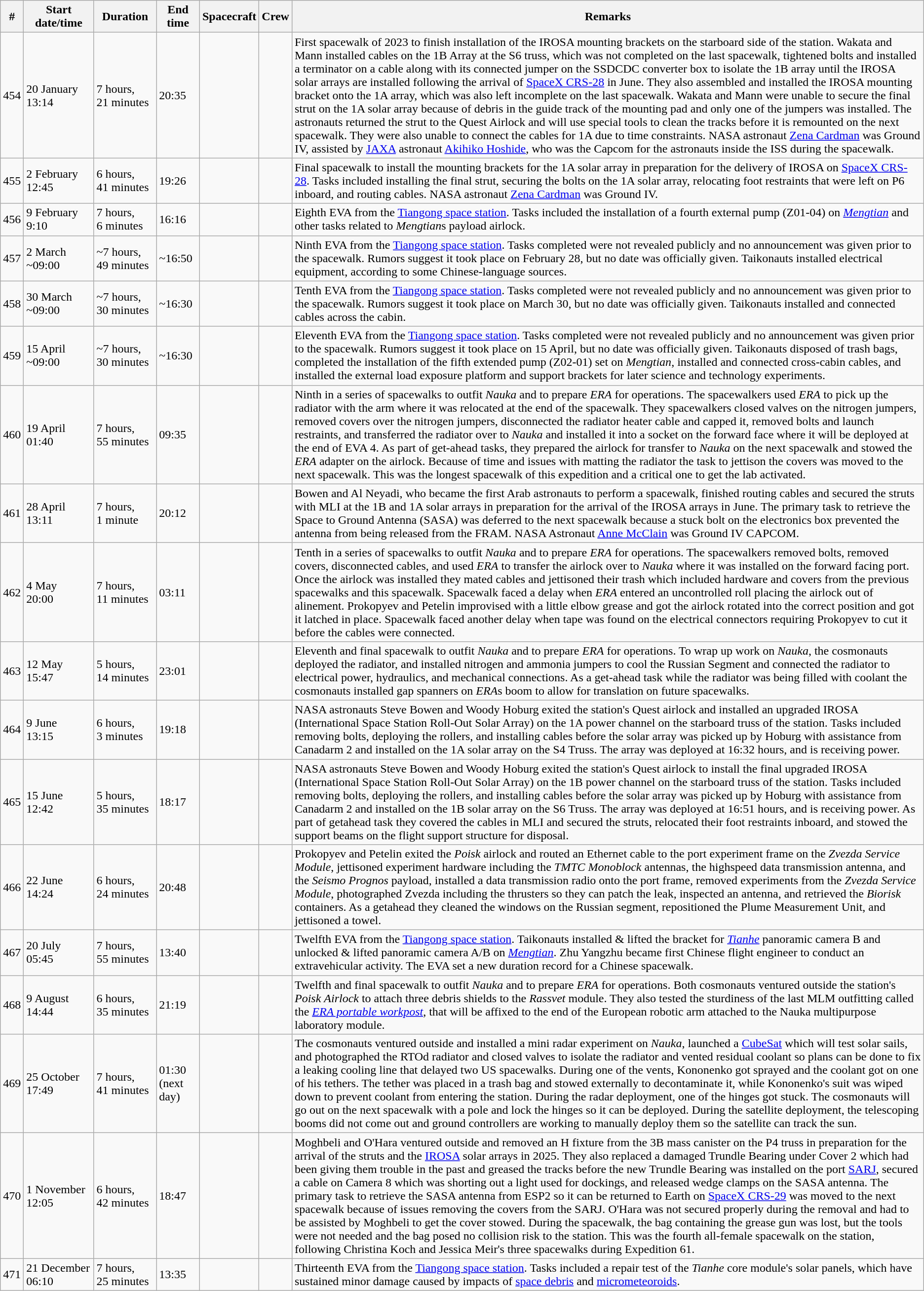<table class="wikitable sticky-header">
<tr>
<th>#</th>
<th>Start date/time</th>
<th>Duration</th>
<th>End time</th>
<th>Spacecraft</th>
<th>Crew</th>
<th>Remarks</th>
</tr>
<tr>
<td>454</td>
<td>20 January<br>13:14</td>
<td>7 hours, 21 minutes</td>
<td>20:35</td>
<td><br></td>
<td></td>
<td>First spacewalk of 2023 to finish installation of the IROSA mounting brackets on the starboard side of the station. Wakata and Mann installed cables on the 1B Array at the S6 truss, which was not completed on the last spacewalk, tightened bolts and installed a terminator on a cable along with its connected jumper on the SSDCDC converter box to isolate the 1B array until the IROSA solar arrays are installed following the arrival of <a href='#'>SpaceX CRS-28</a> in June. They also assembled and installed the IROSA mounting bracket onto the 1A array, which was also left incomplete on the last spacewalk. Wakata and Mann were unable to secure the final strut on the 1A solar array because of debris in the guide track of the mounting pad and only one of the jumpers was installed. The astronauts returned the strut to the Quest Airlock and will use special tools to clean the tracks before it is remounted on the next spacewalk. They were also unable to connect the cables for 1A due to time constraints. NASA astronaut <a href='#'>Zena Cardman</a> was Ground IV, assisted by <a href='#'>JAXA</a> astronaut <a href='#'>Akihiko Hoshide</a>, who was the Capcom for the astronauts inside the ISS during the spacewalk.</td>
</tr>
<tr>
<td>455</td>
<td>2 February<br>12:45</td>
<td>6 hours, 41 minutes</td>
<td>19:26</td>
<td><br></td>
<td></td>
<td>Final spacewalk to install the mounting brackets for the 1A solar array in preparation for the delivery of IROSA on <a href='#'>SpaceX CRS-28</a>. Tasks included installing the final strut, securing the bolts on the 1A solar array, relocating foot restraints that were left on P6 inboard, and routing cables. NASA astronaut <a href='#'>Zena Cardman</a> was Ground IV.</td>
</tr>
<tr>
<td>456</td>
<td>9 February<br>9:10</td>
<td>7 hours, 6 minutes</td>
<td>16:16</td>
<td><br></td>
<td></td>
<td>Eighth EVA from the <a href='#'>Tiangong space station</a>. Tasks included the installation of a fourth external pump (Z01-04) on <em><a href='#'> Mengtian</a></em> and other tasks related to <em>Mengtian</em>s payload airlock.</td>
</tr>
<tr>
<td>457</td>
<td>2 March<br>~09:00</td>
<td>~7 hours, 49 minutes</td>
<td>~16:50</td>
<td><br></td>
<td></td>
<td>Ninth EVA from the <a href='#'>Tiangong space station</a>. Tasks completed were not revealed publicly and no announcement was given prior to the spacewalk. Rumors suggest it took place on February 28, but no date was officially given. Taikonauts installed electrical equipment, according to some Chinese-language sources.</td>
</tr>
<tr>
<td>458</td>
<td>30 March<br>~09:00</td>
<td>~7 hours, 30 minutes</td>
<td>~16:30</td>
<td><br></td>
<td></td>
<td>Tenth EVA from the <a href='#'>Tiangong space station</a>. Tasks completed were not revealed publicly and no announcement was given prior to the spacewalk. Rumors suggest it took place on March 30, but no date was officially given. Taikonauts installed and connected cables across the cabin.</td>
</tr>
<tr>
<td>459</td>
<td>15 April<br>~09:00</td>
<td>~7 hours, 30 minutes</td>
<td>~16:30</td>
<td><br></td>
<td></td>
<td>Eleventh EVA from the <a href='#'>Tiangong space station</a>. Tasks completed were not revealed publicly and no announcement was given prior to the spacewalk. Rumors suggest it took place on 15 April, but no date was officially given. Taikonauts disposed of trash bags, completed the installation of the fifth extended pump (Z02-01) set on <em>Mengtian</em>, installed and connected cross-cabin cables, and installed the external load exposure platform and support brackets for later science and technology experiments.</td>
</tr>
<tr>
<td>460</td>
<td>19 April<br>01:40</td>
<td>7 hours, 55 minutes</td>
<td>09:35</td>
<td><br></td>
<td></td>
<td>Ninth in a series of spacewalks to outfit <em>Nauka</em> and to prepare <em>ERA</em> for operations. The spacewalkers used <em>ERA</em> to pick up the radiator with the arm where it was relocated at the end of the spacewalk. They spacewalkers closed valves on the nitrogen jumpers, removed covers over the nitrogen jumpers, disconnected the radiator heater cable and capped it, removed bolts and launch restraints, and transferred the radiator over to <em>Nauka</em> and installed it into a socket on the forward face where it will be deployed at the end of EVA 4. As part of get-ahead tasks, they prepared the airlock for transfer to <em>Nauka</em> on the next spacewalk and stowed the <em>ERA</em> adapter on the airlock. Because of time and issues with matting the radiator the task to jettison the covers was moved to the next spacewalk. This was the longest spacewalk of this expedition and a critical one to get the lab activated.</td>
</tr>
<tr>
<td>461</td>
<td>28 April<br>13:11</td>
<td>7 hours, 1 minute</td>
<td>20:12</td>
<td><br></td>
<td></td>
<td>Bowen and Al Neyadi, who became the first Arab astronauts to perform a spacewalk, finished routing cables and secured the struts with MLI at the 1B and 1A solar arrays in preparation for the arrival of the IROSA arrays in June. The primary task to retrieve the Space to Ground Antenna (SASA) was deferred to the next spacewalk because a stuck bolt on the electronics box prevented the antenna from being released from the FRAM. NASA Astronaut <a href='#'>Anne McClain</a> was Ground IV CAPCOM.</td>
</tr>
<tr>
<td>462</td>
<td>4 May<br>20:00</td>
<td>7 hours, 11 minutes</td>
<td>03:11</td>
<td><br></td>
<td></td>
<td>Tenth in a series of spacewalks to outfit <em>Nauka</em> and to prepare <em>ERA</em> for operations. The spacewalkers removed bolts, removed covers, disconnected cables, and used <em>ERA</em> to transfer the airlock over to <em>Nauka</em> where it was installed on the forward facing port. Once the airlock was installed they mated cables and jettisoned their trash which included hardware and covers from the previous spacewalks and this spacewalk. Spacewalk faced a delay when <em>ERA</em> entered an uncontrolled roll placing the airlock out of alinement. Prokopyev and Petelin improvised with a little elbow grease and got the airlock rotated into the correct position and got it latched in place. Spacewalk faced another delay when tape was found on the electrical connectors requiring Prokopyev to cut it before the cables were connected.</td>
</tr>
<tr>
<td>463</td>
<td>12 May<br>15:47</td>
<td>5 hours, 14 minutes</td>
<td>23:01</td>
<td><br></td>
<td></td>
<td>Eleventh and final spacewalk to outfit <em>Nauka</em> and to prepare <em>ERA</em> for operations. To wrap up work on <em>Nauka</em>, the cosmonauts deployed the radiator, and installed nitrogen and ammonia jumpers to cool the Russian Segment and connected the radiator to electrical power, hydraulics, and mechanical connections. As a get-ahead task while the radiator was being filled with coolant the cosmonauts installed gap spanners on <em>ERA</em>s boom to allow for translation on future spacewalks.</td>
</tr>
<tr>
<td>464</td>
<td>9 June<br>13:15</td>
<td>6 hours, 3 minutes</td>
<td>19:18</td>
<td><br></td>
<td></td>
<td>NASA astronauts Steve Bowen and Woody Hoburg exited the station's Quest airlock and installed an upgraded IROSA (International Space Station Roll-Out Solar Array) on the 1A power channel on the starboard truss of the station. Tasks included removing bolts, deploying the rollers, and installing cables before the solar array was picked up by Hoburg with assistance from Canadarm 2 and installed on the 1A solar array on the S4 Truss. The array was deployed at 16:32 hours, and is receiving power.</td>
</tr>
<tr>
<td>465</td>
<td>15 June<br>12:42</td>
<td>5 hours, 35 minutes</td>
<td>18:17</td>
<td><br></td>
<td></td>
<td>NASA astronauts Steve Bowen and Woody Hoburg exited the station's Quest airlock to install the final upgraded IROSA (International Space Station Roll-Out Solar Array) on the 1B power channel on the starboard truss of the station. Tasks included removing bolts, deploying the rollers, and installing cables before the solar array was picked up by Hoburg with assistance from Canadarm 2 and installed on the 1B solar array on the S6 Truss. The array was deployed at 16:51 hours, and is receiving power. As part of getahead task they covered the cables in MLI and secured the struts, relocated their foot restraints inboard, and stowed the support beams on the flight support structure for disposal.</td>
</tr>
<tr>
<td>466</td>
<td>22 June<br>14:24</td>
<td>6 hours, 24 minutes</td>
<td>20:48</td>
<td><br></td>
<td></td>
<td>Prokopyev and Petelin exited the <em>Poisk</em> airlock and routed an Ethernet cable to the port experiment frame on the <em>Zvezda Service Module</em>, jettisoned experiment hardware including the <em>TMTC Monoblock</em> antennas, the highspeed data transmission antenna, and the <em>Seismo Prognos</em> payload, installed a data transmission radio onto the port frame, removed experiments from the <em>Zvezda Service Module</em>, photographed Zvezda including the thrusters so they can patch the leak, inspected an antenna, and retrieved the <em>Biorisk</em> containers. As a getahead they cleaned the windows on the Russian segment, repositioned the Plume Measurement Unit, and jettisoned a towel.</td>
</tr>
<tr>
<td>467</td>
<td>20 July<br>05:45</td>
<td>7 hours, 55 minutes</td>
<td>13:40</td>
<td><br></td>
<td></td>
<td>Twelfth EVA from the <a href='#'>Tiangong space station</a>. Taikonauts installed & lifted the bracket for <em><a href='#'> Tianhe</a></em> panoramic camera B and unlocked & lifted panoramic camera A/B on <em><a href='#'> Mengtian</a></em>. Zhu Yangzhu became first Chinese flight engineer to conduct an extravehicular activity. The EVA set a new duration record for a Chinese spacewalk.</td>
</tr>
<tr>
<td>468</td>
<td>9 August<br>14:44</td>
<td>6 hours, 35 minutes</td>
<td>21:19</td>
<td><br></td>
<td></td>
<td>Twelfth and final spacewalk to outfit <em>Nauka</em> and to prepare <em>ERA</em> for operations. Both cosmonauts ventured outside the station's <em>Poisk</em> <em>Airlock</em> to attach three debris shields to the <em>Rassvet</em> module. They also tested the sturdiness of the last MLM outfitting called the <em><a href='#'> ERA portable workpost</a></em>, that will be affixed to the end of the European robotic arm attached to the Nauka multipurpose laboratory module.</td>
</tr>
<tr>
<td>469</td>
<td>25 October<br>17:49</td>
<td>7 hours, 41 minutes</td>
<td>01:30 (next day)</td>
<td><br></td>
<td></td>
<td>The cosmonauts ventured outside and installed a mini radar experiment on <em>Nauka</em>, launched a <a href='#'>CubeSat</a> which will test solar sails, and photographed the RTOd radiator and closed valves to isolate the radiator and vented residual coolant so plans can be done to fix a leaking cooling line that delayed two US spacewalks. During one of the vents, Kononenko got sprayed and the coolant got on one of his tethers. The tether was placed in a trash bag and stowed externally to decontaminate it, while Kononenko's suit was wiped down to prevent coolant from entering the station. During the radar deployment, one of the hinges got stuck. The cosmonauts will go out on the next spacewalk with a pole and lock the hinges so it can be deployed. During the satellite deployment, the telescoping booms did not come out and ground controllers are working to manually deploy them so the satellite can track the sun.</td>
</tr>
<tr>
<td>470</td>
<td>1 November<br>12:05</td>
<td>6 hours, 42 minutes</td>
<td>18:47</td>
<td><br></td>
<td></td>
<td>Moghbeli and O'Hara ventured outside and removed an H fixture from the 3B mass canister on the P4 truss in preparation for the arrival of the struts and the <a href='#'> IROSA</a> solar arrays in 2025. They also replaced a damaged Trundle Bearing under Cover 2 which had been giving them trouble in the past and greased the tracks before the new Trundle Bearing was installed on the port <a href='#'>SARJ</a>, secured a cable on Camera 8 which was shorting out a light used for dockings, and released wedge clamps on the SASA antenna. The primary task to retrieve the SASA antenna from ESP2 so it can be returned to Earth on <a href='#'>SpaceX CRS-29</a> was moved to the next spacewalk because of issues removing the covers from the SARJ. O'Hara was not secured properly during the removal and had to be assisted by Moghbeli to get the cover stowed. During the spacewalk, the bag containing the grease gun was lost, but the tools were not needed and the bag posed no collision risk to the station. This was the fourth all-female spacewalk on the station, following Christina Koch and Jessica Meir's three spacewalks during Expedition 61.</td>
</tr>
<tr>
<td>471</td>
<td>21 December<br>06:10</td>
<td>7 hours, 25 minutes</td>
<td>13:35</td>
<td><br></td>
<td></td>
<td>Thirteenth EVA from the <a href='#'>Tiangong space station</a>. Tasks included a repair test of the <em>Tianhe</em> core module's solar panels, which have sustained minor damage caused by impacts of <a href='#'>space debris</a> and <a href='#'>micrometeoroids</a>.</td>
</tr>
</table>
